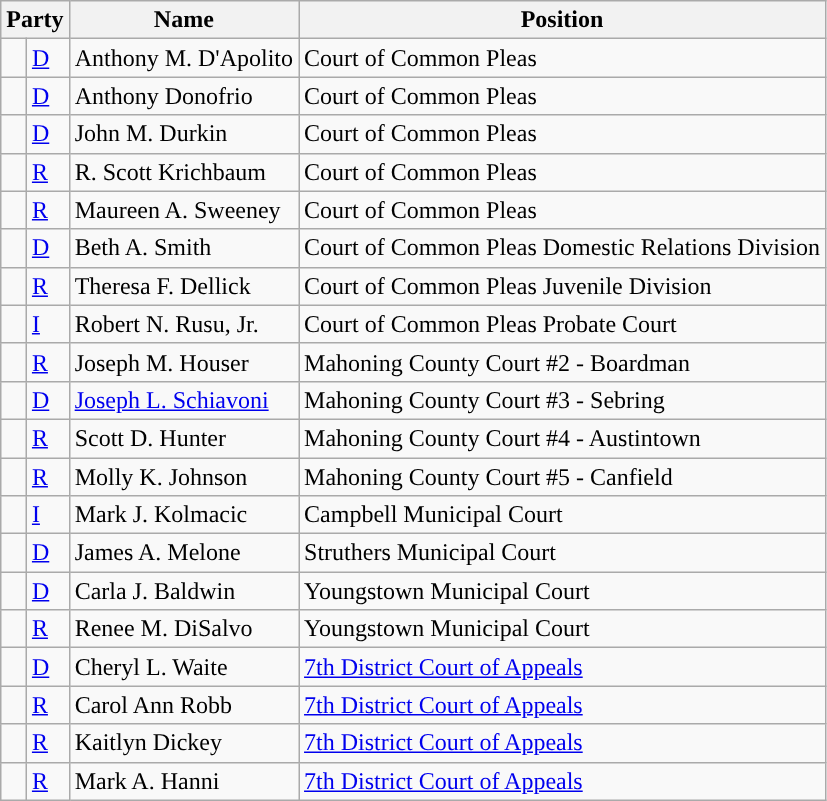<table class=wikitable>
<tr>
<th colspan="2" style="text-align:center; vertical-align:bottom;">Party</th>
<th style="text-align:center;">Name</th>
<th valign=bottom>Position</th>
</tr>
<tr>
<td style="background-color:"> </td>
<td><a href='#'>D</a></td>
<td>Anthony M. D'Apolito</td>
<td>Court of Common Pleas</td>
</tr>
<tr>
<td style="background-color:"> </td>
<td><a href='#'>D</a></td>
<td>Anthony Donofrio</td>
<td>Court of Common Pleas</td>
</tr>
<tr>
<td style="background-color:"> </td>
<td><a href='#'>D</a></td>
<td>John M. Durkin</td>
<td>Court of Common Pleas</td>
</tr>
<tr>
<td style="background-color:"> </td>
<td><a href='#'>R</a></td>
<td>R. Scott Krichbaum</td>
<td>Court of Common Pleas</td>
</tr>
<tr>
<td style="background-color:"> </td>
<td><a href='#'>R</a></td>
<td>Maureen A. Sweeney</td>
<td>Court of Common Pleas</td>
</tr>
<tr>
<td style="background-color:"> </td>
<td><a href='#'>D</a></td>
<td>Beth A. Smith</td>
<td>Court of Common Pleas Domestic Relations Division</td>
</tr>
<tr>
<td style="background-color:"> </td>
<td><a href='#'>R</a></td>
<td>Theresa F. Dellick</td>
<td>Court of Common Pleas Juvenile Division</td>
</tr>
<tr>
<td style="background-color:"> </td>
<td><a href='#'>I</a></td>
<td>Robert N. Rusu, Jr.</td>
<td>Court of Common Pleas Probate Court</td>
</tr>
<tr>
<td style="background-color:"> </td>
<td><a href='#'>R</a></td>
<td>Joseph M. Houser</td>
<td>Mahoning County Court #2 - Boardman</td>
</tr>
<tr>
<td style="background-color:"> </td>
<td><a href='#'>D</a></td>
<td><a href='#'>Joseph L. Schiavoni</a></td>
<td>Mahoning County Court #3 - Sebring</td>
</tr>
<tr>
<td style="background-color:"> </td>
<td><a href='#'>R</a></td>
<td>Scott D. Hunter</td>
<td>Mahoning County Court #4 - Austintown</td>
</tr>
<tr>
<td style="background-color:"> </td>
<td><a href='#'>R</a></td>
<td>Molly K. Johnson</td>
<td>Mahoning County Court #5 - Canfield</td>
</tr>
<tr>
<td style="background-color:"> </td>
<td><a href='#'>I</a></td>
<td>Mark J. Kolmacic</td>
<td>Campbell Municipal Court</td>
</tr>
<tr>
<td style="background-color:"> </td>
<td><a href='#'>D</a></td>
<td>James A. Melone</td>
<td>Struthers Municipal Court</td>
</tr>
<tr>
<td style="background-color:"> </td>
<td><a href='#'>D</a></td>
<td>Carla J. Baldwin</td>
<td>Youngstown Municipal Court</td>
</tr>
<tr>
<td style="background-color:"> </td>
<td><a href='#'>R</a></td>
<td>Renee M. DiSalvo</td>
<td>Youngstown Municipal Court</td>
</tr>
<tr>
<td style="background-color:"> </td>
<td><a href='#'>D</a></td>
<td>Cheryl L. Waite</td>
<td><a href='#'>7th District Court of Appeals</a></td>
</tr>
<tr>
<td style="background-color:"> </td>
<td><a href='#'>R</a></td>
<td>Carol Ann Robb</td>
<td><a href='#'>7th District Court of Appeals</a></td>
</tr>
<tr>
<td style="background-color:"> </td>
<td><a href='#'>R</a></td>
<td>Kaitlyn Dickey</td>
<td><a href='#'>7th District Court of Appeals</a></td>
</tr>
<tr>
<td style="background-color:"> </td>
<td><a href='#'>R</a></td>
<td>Mark A. Hanni</td>
<td><a href='#'>7th District Court of Appeals</a></td>
</tr>
</table>
